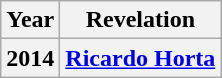<table class="wikitable" style="text-align: center;">
<tr>
<th>Year</th>
<th>Revelation</th>
</tr>
<tr>
<th>2014</th>
<th><a href='#'>Ricardo Horta</a></th>
</tr>
</table>
